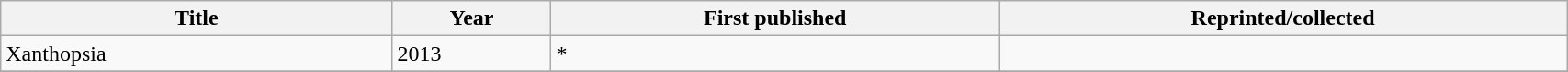<table class='wikitable sortable' width='90%'>
<tr>
<th width=25%>Title</th>
<th>Year</th>
<th>First published</th>
<th>Reprinted/collected</th>
</tr>
<tr>
<td>Xanthopsia</td>
<td>2013</td>
<td>*</td>
<td></td>
</tr>
<tr>
</tr>
</table>
